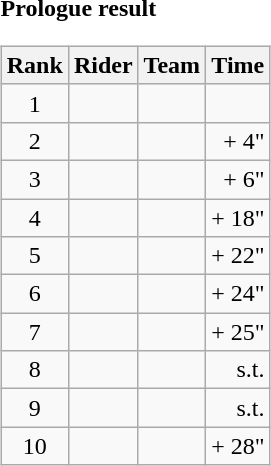<table>
<tr>
<td><strong>Prologue result</strong><br><table class="wikitable">
<tr>
<th scope="col">Rank</th>
<th scope="col">Rider</th>
<th scope="col">Team</th>
<th scope="col">Time</th>
</tr>
<tr>
<td style="text-align:center;">1</td>
<td></td>
<td></td>
<td style="text-align:right;"></td>
</tr>
<tr>
<td style="text-align:center;">2</td>
<td></td>
<td></td>
<td style="text-align:right;">+ 4"</td>
</tr>
<tr>
<td style="text-align:center;">3</td>
<td></td>
<td></td>
<td style="text-align:right;">+ 6"</td>
</tr>
<tr>
<td style="text-align:center;">4</td>
<td></td>
<td></td>
<td style="text-align:right;">+ 18"</td>
</tr>
<tr>
<td style="text-align:center;">5</td>
<td></td>
<td></td>
<td style="text-align:right;">+ 22"</td>
</tr>
<tr>
<td style="text-align:center;">6</td>
<td></td>
<td></td>
<td style="text-align:right;">+ 24"</td>
</tr>
<tr>
<td style="text-align:center;">7</td>
<td></td>
<td></td>
<td style="text-align:right;">+ 25"</td>
</tr>
<tr>
<td style="text-align:center;">8</td>
<td></td>
<td></td>
<td style="text-align:right;">s.t.</td>
</tr>
<tr>
<td style="text-align:center;">9</td>
<td></td>
<td></td>
<td style="text-align:right;">s.t.</td>
</tr>
<tr>
<td style="text-align:center;">10</td>
<td></td>
<td></td>
<td style="text-align:right;">+ 28"</td>
</tr>
</table>
</td>
</tr>
</table>
